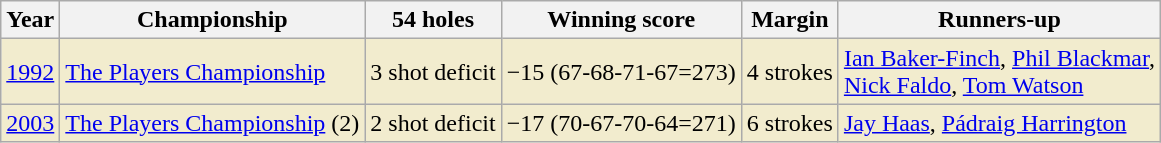<table class="wikitable">
<tr>
<th>Year</th>
<th>Championship</th>
<th>54 holes</th>
<th>Winning score</th>
<th>Margin</th>
<th>Runners-up</th>
</tr>
<tr style="background:#f2ecce;">
<td><a href='#'>1992</a></td>
<td><a href='#'>The Players Championship</a></td>
<td>3 shot deficit</td>
<td>−15 (67-68-71-67=273)</td>
<td>4 strokes</td>
<td> <a href='#'>Ian Baker-Finch</a>,  <a href='#'>Phil Blackmar</a>,<br> <a href='#'>Nick Faldo</a>,  <a href='#'>Tom Watson</a></td>
</tr>
<tr style="background:#f2ecce;">
<td><a href='#'>2003</a></td>
<td><a href='#'>The Players Championship</a> (2)</td>
<td>2 shot deficit</td>
<td>−17 (70-67-70-64=271)</td>
<td>6 strokes</td>
<td> <a href='#'>Jay Haas</a>,  <a href='#'>Pádraig Harrington</a></td>
</tr>
</table>
